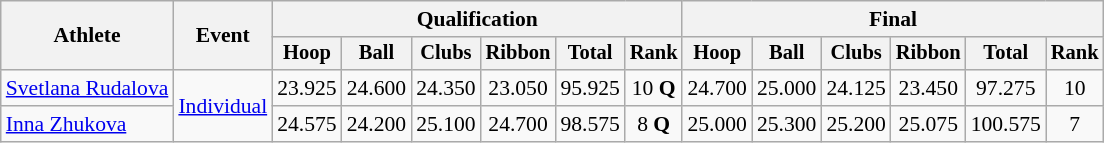<table class=wikitable style="font-size:90%">
<tr>
<th rowspan="2">Athlete</th>
<th rowspan="2">Event</th>
<th colspan=6>Qualification</th>
<th colspan=6>Final</th>
</tr>
<tr style="font-size:95%">
<th>Hoop</th>
<th>Ball</th>
<th>Clubs</th>
<th>Ribbon</th>
<th>Total</th>
<th>Rank</th>
<th>Hoop</th>
<th>Ball</th>
<th>Clubs</th>
<th>Ribbon</th>
<th>Total</th>
<th>Rank</th>
</tr>
<tr align=center>
<td align=left><a href='#'>Svetlana Rudalova</a></td>
<td align=left rowspan=2><a href='#'>Individual</a></td>
<td>23.925</td>
<td>24.600</td>
<td>24.350</td>
<td>23.050</td>
<td>95.925</td>
<td>10 <strong>Q</strong></td>
<td>24.700</td>
<td>25.000</td>
<td>24.125</td>
<td>23.450</td>
<td>97.275</td>
<td>10</td>
</tr>
<tr align=center>
<td align=left><a href='#'>Inna Zhukova</a></td>
<td>24.575</td>
<td>24.200</td>
<td>25.100</td>
<td>24.700</td>
<td>98.575</td>
<td>8 <strong>Q</strong></td>
<td>25.000</td>
<td>25.300</td>
<td>25.200</td>
<td>25.075</td>
<td>100.575</td>
<td>7</td>
</tr>
</table>
